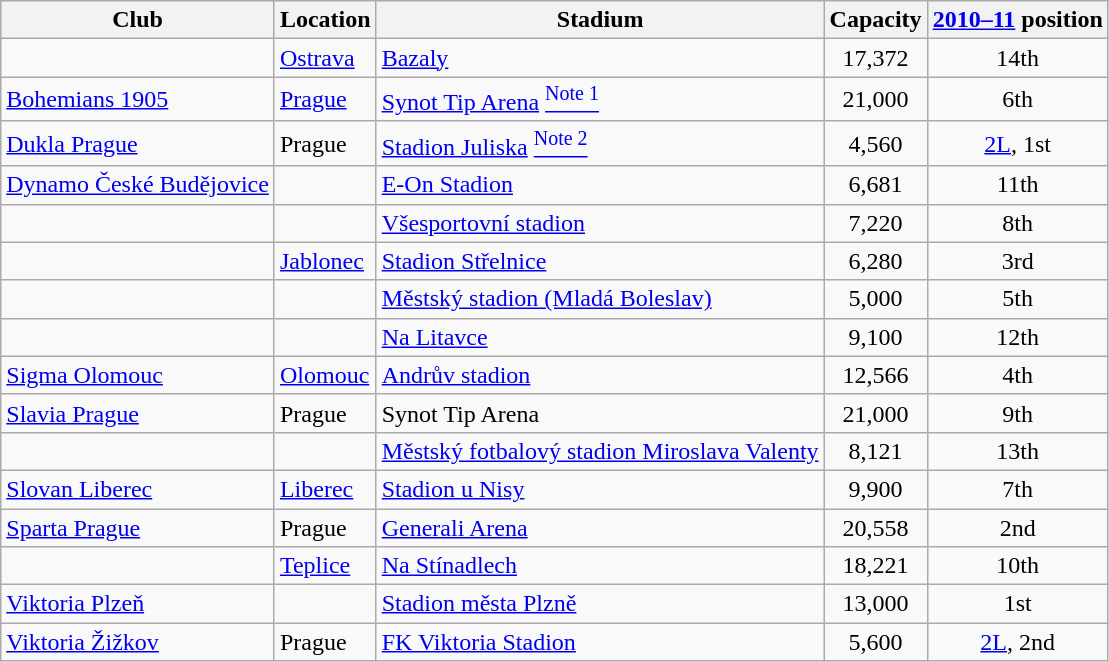<table class="wikitable sortable">
<tr>
<th>Club</th>
<th>Location</th>
<th>Stadium</th>
<th>Capacity</th>
<th><a href='#'>2010–11</a> position</th>
</tr>
<tr>
<td></td>
<td><a href='#'>Ostrava</a></td>
<td><a href='#'>Bazaly</a></td>
<td align="center">17,372</td>
<td align="center">14th</td>
</tr>
<tr>
<td><a href='#'>Bohemians 1905</a></td>
<td><a href='#'>Prague</a></td>
<td><a href='#'>Synot Tip Arena</a> <a href='#'><sup>Note 1</sup></a></td>
<td align="center">21,000</td>
<td align="center">6th</td>
</tr>
<tr>
<td><a href='#'>Dukla Prague</a></td>
<td>Prague</td>
<td><a href='#'>Stadion Juliska</a> <a href='#'><sup>Note 2</sup></a></td>
<td align="center">4,560</td>
<td align="center"><a href='#'>2L</a>, 1st</td>
</tr>
<tr>
<td><a href='#'>Dynamo České Budějovice</a></td>
<td></td>
<td><a href='#'>E-On Stadion</a></td>
<td align="center">6,681</td>
<td align="center">11th</td>
</tr>
<tr>
<td></td>
<td></td>
<td><a href='#'>Všesportovní stadion</a></td>
<td align="center">7,220</td>
<td align="center">8th</td>
</tr>
<tr>
<td></td>
<td><a href='#'>Jablonec</a></td>
<td><a href='#'>Stadion Střelnice</a></td>
<td align="center">6,280</td>
<td align="center">3rd</td>
</tr>
<tr>
<td></td>
<td></td>
<td><a href='#'>Městský stadion (Mladá Boleslav)</a></td>
<td align="center">5,000</td>
<td align="center">5th</td>
</tr>
<tr>
<td></td>
<td></td>
<td><a href='#'>Na Litavce</a></td>
<td align="center">9,100</td>
<td align="center">12th</td>
</tr>
<tr>
<td><a href='#'>Sigma Olomouc</a></td>
<td><a href='#'>Olomouc</a></td>
<td><a href='#'>Andrův stadion</a></td>
<td align="center">12,566</td>
<td align="center">4th</td>
</tr>
<tr>
<td><a href='#'>Slavia Prague</a></td>
<td>Prague</td>
<td>Synot Tip Arena</td>
<td align="center">21,000</td>
<td align="center">9th</td>
</tr>
<tr>
<td></td>
<td></td>
<td><a href='#'>Městský fotbalový stadion Miroslava Valenty</a></td>
<td align="center">8,121</td>
<td align="center">13th</td>
</tr>
<tr>
<td><a href='#'>Slovan Liberec</a></td>
<td><a href='#'>Liberec</a></td>
<td><a href='#'>Stadion u Nisy</a></td>
<td align="center">9,900</td>
<td align="center">7th</td>
</tr>
<tr>
<td><a href='#'>Sparta Prague</a></td>
<td>Prague</td>
<td><a href='#'>Generali Arena</a></td>
<td align="center">20,558</td>
<td align="center">2nd</td>
</tr>
<tr>
<td></td>
<td><a href='#'>Teplice</a></td>
<td><a href='#'>Na Stínadlech</a></td>
<td align="center">18,221</td>
<td align="center">10th</td>
</tr>
<tr>
<td><a href='#'>Viktoria Plzeň</a></td>
<td></td>
<td><a href='#'>Stadion města Plzně</a></td>
<td align="center">13,000</td>
<td align="center">1st</td>
</tr>
<tr>
<td><a href='#'>Viktoria Žižkov</a></td>
<td>Prague</td>
<td><a href='#'>FK Viktoria Stadion</a></td>
<td align="center">5,600</td>
<td align="center"><a href='#'>2L</a>, 2nd</td>
</tr>
</table>
